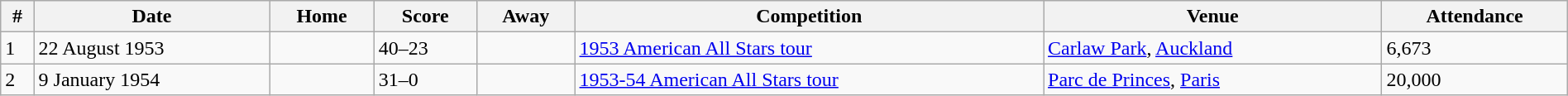<table class="wikitable" width=100%>
<tr bgcolor#bdb76b>
<th>#</th>
<th>Date</th>
<th>Home</th>
<th>Score</th>
<th>Away</th>
<th>Competition</th>
<th>Venue</th>
<th>Attendance</th>
</tr>
<tr>
<td>1</td>
<td>22 August 1953</td>
<td></td>
<td>40–23</td>
<td></td>
<td><a href='#'>1953 American All Stars tour</a></td>
<td> <a href='#'>Carlaw Park</a>, <a href='#'>Auckland</a></td>
<td>6,673</td>
</tr>
<tr>
<td>2</td>
<td>9 January 1954</td>
<td></td>
<td>31–0</td>
<td></td>
<td><a href='#'>1953-54 American All Stars tour</a></td>
<td> <a href='#'>Parc de Princes</a>, <a href='#'>Paris</a></td>
<td>20,000</td>
</tr>
</table>
